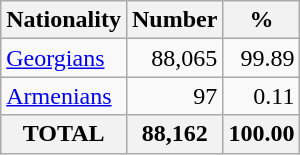<table class="wikitable sortable">
<tr>
<th>Nationality</th>
<th>Number</th>
<th>%</th>
</tr>
<tr>
<td><a href='#'>Georgians</a></td>
<td align="right">88,065</td>
<td align="right">99.89</td>
</tr>
<tr>
<td><a href='#'>Armenians</a></td>
<td align="right">97</td>
<td align="right">0.11</td>
</tr>
<tr>
<th>TOTAL</th>
<th>88,162</th>
<th>100.00</th>
</tr>
</table>
